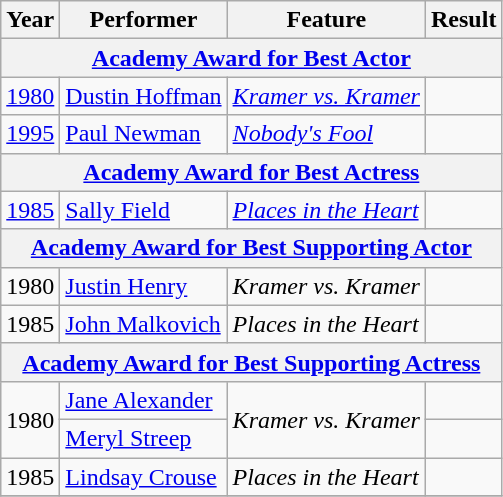<table class="wikitable">
<tr>
<th>Year</th>
<th>Performer</th>
<th>Feature</th>
<th>Result</th>
</tr>
<tr>
<th colspan="4"><a href='#'>Academy Award for Best Actor</a></th>
</tr>
<tr>
<td><a href='#'>1980</a></td>
<td><a href='#'>Dustin Hoffman</a></td>
<td><em><a href='#'>Kramer vs. Kramer</a></em></td>
<td></td>
</tr>
<tr>
<td><a href='#'>1995</a></td>
<td><a href='#'>Paul Newman</a></td>
<td><em><a href='#'>Nobody's Fool</a></em></td>
<td></td>
</tr>
<tr>
<th colspan="4"><a href='#'>Academy Award for Best Actress</a></th>
</tr>
<tr>
<td><a href='#'>1985</a></td>
<td><a href='#'>Sally Field</a></td>
<td><em><a href='#'>Places in the Heart</a></em></td>
<td></td>
</tr>
<tr>
<th colspan="4"><a href='#'>Academy Award for Best Supporting Actor</a></th>
</tr>
<tr>
<td>1980</td>
<td><a href='#'>Justin Henry</a></td>
<td><em>Kramer vs. Kramer</em></td>
<td></td>
</tr>
<tr>
<td>1985</td>
<td><a href='#'>John Malkovich</a></td>
<td><em>Places in the Heart</em></td>
<td></td>
</tr>
<tr>
<th colspan="4"><a href='#'>Academy Award for Best Supporting Actress</a></th>
</tr>
<tr>
<td rowspan="2">1980</td>
<td><a href='#'>Jane Alexander</a></td>
<td rowspan="2"><em>Kramer vs. Kramer</em></td>
<td></td>
</tr>
<tr>
<td><a href='#'>Meryl Streep</a></td>
<td></td>
</tr>
<tr>
<td>1985</td>
<td><a href='#'>Lindsay Crouse</a></td>
<td><em>Places in the Heart</em></td>
<td></td>
</tr>
<tr>
</tr>
</table>
